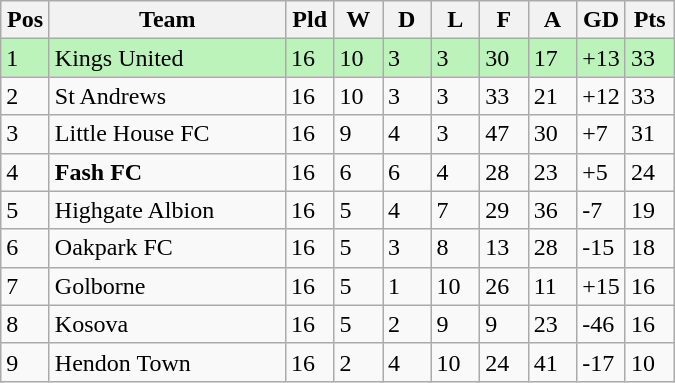<table class=wikitable>
<tr>
<th width="25px">Pos</th>
<th width="150px">Team</th>
<th width="25px">Pld</th>
<th width="25px">W</th>
<th width="25px">D</th>
<th width="25px">L</th>
<th width="25px">F</th>
<th width="25px">A</th>
<th width="25px">GD</th>
<th width="25px">Pts</th>
</tr>
<tr style="background:#bbf3bb">
<td>1</td>
<td style="text-align:left">Kings United</td>
<td>16</td>
<td>10</td>
<td>3</td>
<td>3</td>
<td>30</td>
<td>17</td>
<td>+13</td>
<td>33</td>
</tr>
<tr>
<td>2</td>
<td style="text-align:left">St Andrews</td>
<td>16</td>
<td>10</td>
<td>3</td>
<td>3</td>
<td>33</td>
<td>21</td>
<td>+12</td>
<td>33</td>
</tr>
<tr>
<td>3</td>
<td style="text-align:left">Little House FC</td>
<td>16</td>
<td>9</td>
<td>4</td>
<td>3</td>
<td>47</td>
<td>30</td>
<td>+7</td>
<td>31</td>
</tr>
<tr>
<td>4</td>
<td style="text-align:left"><strong>Fash FC</strong></td>
<td>16</td>
<td>6</td>
<td>6</td>
<td>4</td>
<td>28</td>
<td>23</td>
<td>+5</td>
<td>24</td>
</tr>
<tr>
<td>5</td>
<td style="text-align:left">Highgate Albion</td>
<td>16</td>
<td>5</td>
<td>4</td>
<td>7</td>
<td>29</td>
<td>36</td>
<td>-7</td>
<td>19</td>
</tr>
<tr>
<td>6</td>
<td style="text-align:left">Oakpark FC</td>
<td>16</td>
<td>5</td>
<td>3</td>
<td>8</td>
<td>13</td>
<td>28</td>
<td>-15</td>
<td>18</td>
</tr>
<tr>
<td>7</td>
<td style="text-align:left">Golborne</td>
<td>16</td>
<td>5</td>
<td>1</td>
<td>10</td>
<td>26</td>
<td>11</td>
<td>+15</td>
<td>16</td>
</tr>
<tr>
<td>8</td>
<td style="text-align:left">Kosova</td>
<td>16</td>
<td>5</td>
<td>2</td>
<td>9</td>
<td>9</td>
<td>23</td>
<td>-46</td>
<td>16</td>
</tr>
<tr>
<td>9</td>
<td style="text-align:left">Hendon Town</td>
<td>16</td>
<td>2</td>
<td>4</td>
<td>10</td>
<td>24</td>
<td>41</td>
<td>-17</td>
<td>10</td>
</tr>
</table>
